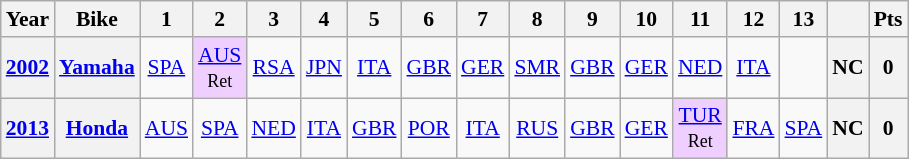<table class="wikitable" style="text-align:center; font-size:90%">
<tr>
<th>Year</th>
<th>Bike</th>
<th>1</th>
<th>2</th>
<th>3</th>
<th>4</th>
<th>5</th>
<th>6</th>
<th>7</th>
<th>8</th>
<th>9</th>
<th>10</th>
<th>11</th>
<th>12</th>
<th>13</th>
<th></th>
<th>Pts</th>
</tr>
<tr>
<th><a href='#'>2002</a></th>
<th><a href='#'>Yamaha</a></th>
<td><a href='#'>SPA</a></td>
<td style="background:#efcfff;"><a href='#'>AUS</a><br><small>Ret</small></td>
<td><a href='#'>RSA</a></td>
<td><a href='#'>JPN</a></td>
<td><a href='#'>ITA</a></td>
<td><a href='#'>GBR</a></td>
<td><a href='#'>GER</a></td>
<td><a href='#'>SMR</a></td>
<td><a href='#'>GBR</a></td>
<td><a href='#'>GER</a></td>
<td><a href='#'>NED</a></td>
<td><a href='#'>ITA</a></td>
<td></td>
<th>NC</th>
<th>0</th>
</tr>
<tr>
<th><a href='#'>2013</a></th>
<th><a href='#'>Honda</a></th>
<td><a href='#'>AUS</a></td>
<td><a href='#'>SPA</a></td>
<td><a href='#'>NED</a></td>
<td><a href='#'>ITA</a></td>
<td><a href='#'>GBR</a></td>
<td><a href='#'>POR</a></td>
<td><a href='#'>ITA</a></td>
<td><a href='#'>RUS</a></td>
<td><a href='#'>GBR</a></td>
<td><a href='#'>GER</a></td>
<td style="background:#efcfff;"><a href='#'>TUR</a><br><small>Ret</small></td>
<td><a href='#'>FRA</a></td>
<td><a href='#'>SPA</a></td>
<th>NC</th>
<th>0</th>
</tr>
</table>
